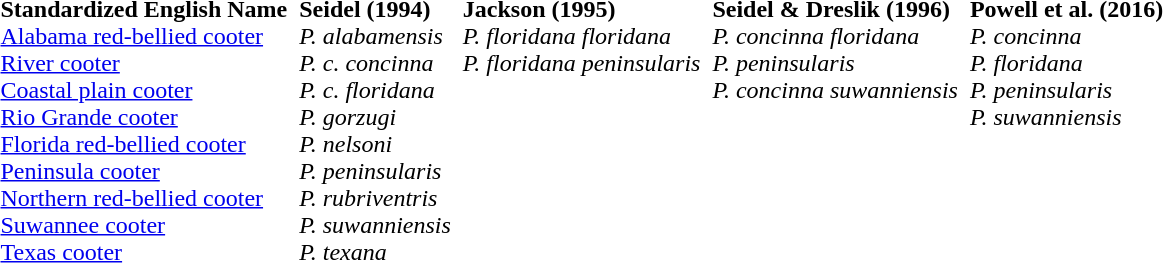<table>
<tr ---- valign="top">
<td><br><strong>Standardized English Name</strong><br><a href='#'>Alabama red-bellied cooter</a><br><a href='#'>River cooter</a><br><a href='#'>Coastal plain cooter</a><br><a href='#'>Rio Grande cooter</a><br><a href='#'>Florida red-bellied cooter</a><br><a href='#'>Peninsula cooter</a><br><a href='#'>Northern red-bellied cooter</a><br><a href='#'>Suwannee cooter</a><br><a href='#'>Texas cooter</a></td>
<td></td>
<td><br><strong>Seidel (1994)</strong><br><em>P. alabamensis</em> <br><em>P. c. concinna</em> <br><em>P. c. floridana</em> <br><em>P. gorzugi</em> <br><em>P. nelsoni</em> <br><em>P. peninsularis</em> <br><em>P. rubriventris</em>  <br><em>P. suwanniensis</em> <br><em>P. texana</em> </td>
<td></td>
<td><br><strong>Jackson (1995)</strong><br><em>P. floridana floridana</em><br><em>P. floridana peninsularis</em></td>
<td></td>
<td><br><strong>Seidel & Dreslik (1996)</strong><br><em>P. concinna floridana</em><br><em>P. peninsularis</em><br><em>P. concinna suwanniensis</em></td>
<td></td>
<td><br><strong>Powell et al. (2016)</strong><br><em>P. concinna</em><br><em>P. floridana</em><br><em>P. peninsularis</em><br><em>P. suwanniensis</em></td>
<td></td>
</tr>
</table>
